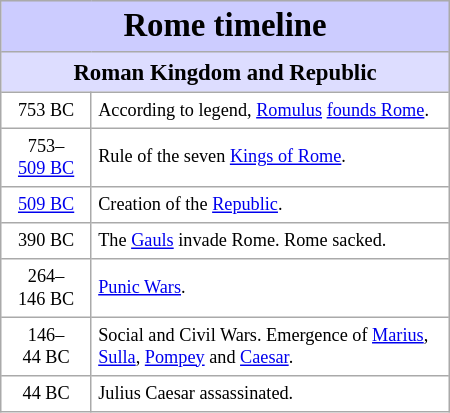<table border="1" cellpadding="4" cellspacing="0" style="float:right; width:300px; margin:0.5em 0 1em 1em; background:White; border:1px #aaa solid; border-collapse:collapse; font-size:95%;">
<tr>
<th colspan="2" style="background:#ccf; text-align:center;"><big><big>Rome timeline</big></big></th>
</tr>
<tr>
<th colspan="2" style="background:#ddf; text-align:center;">Roman Kingdom and Republic</th>
</tr>
<tr>
<td style="font-size:80%; text-align:center;">753 BC</td>
<td style="font-size: 80%;">According to legend, <a href='#'>Romulus</a> <a href='#'>founds Rome</a>.</td>
</tr>
<tr>
<td style="font-size:80%; text-align:center;">753–<a href='#'>509 BC</a></td>
<td style="font-size: 80%;">Rule of the seven <a href='#'>Kings of Rome</a>.</td>
</tr>
<tr>
<td style="font-size:80%; text-align:center;"><a href='#'>509 BC</a></td>
<td style="font-size: 80%;">Creation of the <a href='#'>Republic</a>.</td>
</tr>
<tr>
<td style="font-size:80%; text-align:center;">390 BC</td>
<td style="font-size: 80%;">The <a href='#'>Gauls</a> invade Rome. Rome sacked.</td>
</tr>
<tr>
<td style="font-size:80%; text-align:center;">264–146 BC</td>
<td style="font-size: 80%;"><a href='#'>Punic Wars</a>.</td>
</tr>
<tr>
<td style="font-size:80%; text-align:center;">146–44 BC</td>
<td style="font-size: 80%;">Social and Civil Wars. Emergence of <a href='#'>Marius</a>, <a href='#'>Sulla</a>, <a href='#'>Pompey</a> and <a href='#'>Caesar</a>.</td>
</tr>
<tr>
<td style="font-size:80%; text-align:center;">44 BC</td>
<td style="font-size: 80%;">Julius Caesar assassinated.</td>
</tr>
</table>
